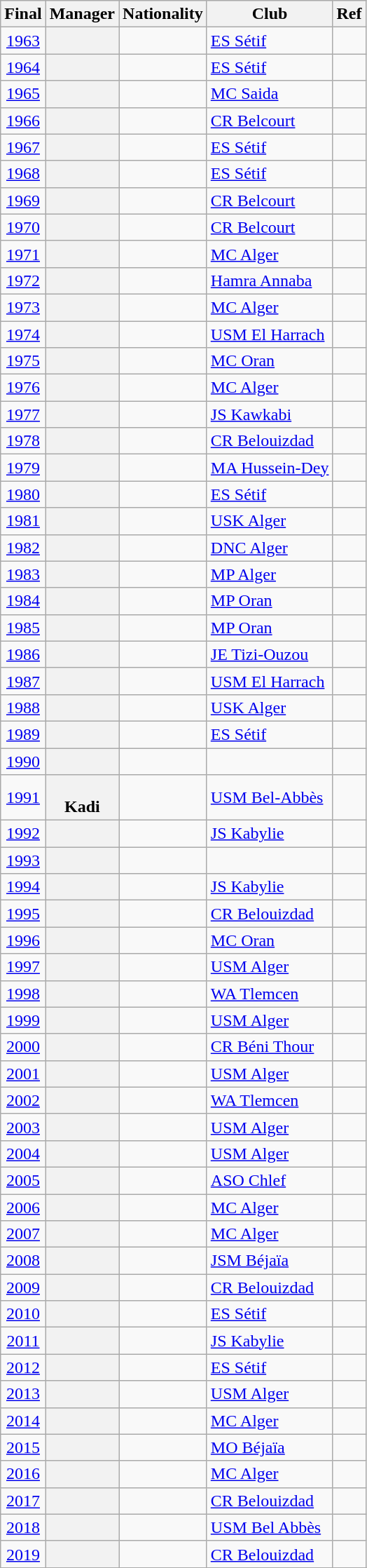<table class="sortable wikitable plainrowheaders">
<tr>
<th scope="col">Final</th>
<th scope="col">Manager</th>
<th scope="col">Nationality</th>
<th scope="col">Club</th>
<th scope="col" class="unsortable">Ref</th>
</tr>
<tr>
<td align=center><a href='#'>1963</a></td>
<th scope="row"></th>
<td></td>
<td><a href='#'>ES Sétif</a></td>
<td></td>
</tr>
<tr>
<td align=center><a href='#'>1964</a></td>
<th scope="row"></th>
<td></td>
<td><a href='#'>ES Sétif</a></td>
<td></td>
</tr>
<tr>
<td align=center><a href='#'>1965</a></td>
<th scope="row"></th>
<td></td>
<td><a href='#'>MC Saida</a></td>
<td></td>
</tr>
<tr>
<td align=center><a href='#'>1966</a></td>
<th scope="row"></th>
<td></td>
<td><a href='#'>CR Belcourt</a></td>
<td></td>
</tr>
<tr>
<td align=center><a href='#'>1967</a></td>
<th scope="row"></th>
<td></td>
<td><a href='#'>ES Sétif</a></td>
<td></td>
</tr>
<tr>
<td align=center><a href='#'>1968</a></td>
<th scope="row"></th>
<td></td>
<td><a href='#'>ES Sétif</a></td>
<td></td>
</tr>
<tr>
<td align=center><a href='#'>1969</a></td>
<th scope="row"></th>
<td></td>
<td><a href='#'>CR Belcourt</a></td>
<td></td>
</tr>
<tr>
<td align=center><a href='#'>1970</a></td>
<th scope="row"></th>
<td></td>
<td><a href='#'>CR Belcourt</a></td>
<td></td>
</tr>
<tr>
<td align=center><a href='#'>1971</a></td>
<th scope="row"></th>
<td></td>
<td><a href='#'>MC Alger</a></td>
<td></td>
</tr>
<tr>
<td align=center><a href='#'>1972</a></td>
<th scope="row"></th>
<td></td>
<td><a href='#'>Hamra Annaba</a></td>
<td></td>
</tr>
<tr>
<td align=center><a href='#'>1973</a></td>
<th scope="row"></th>
<td></td>
<td><a href='#'>MC Alger</a></td>
<td></td>
</tr>
<tr>
<td align=center><a href='#'>1974</a></td>
<th scope="row"></th>
<td></td>
<td><a href='#'>USM El Harrach</a></td>
<td></td>
</tr>
<tr>
<td align=center><a href='#'>1975</a></td>
<th scope="row"></th>
<td></td>
<td><a href='#'>MC Oran</a></td>
<td></td>
</tr>
<tr>
<td align=center><a href='#'>1976</a></td>
<th scope="row"></th>
<td></td>
<td><a href='#'>MC Alger</a></td>
<td></td>
</tr>
<tr>
<td align=center><a href='#'>1977</a></td>
<th scope="row"><br></th>
<td><br></td>
<td><a href='#'>JS Kawkabi</a></td>
<td></td>
</tr>
<tr>
<td align=center><a href='#'>1978</a></td>
<th scope="row"><br></th>
<td><br></td>
<td><a href='#'>CR Belouizdad</a></td>
<td></td>
</tr>
<tr>
<td align=center><a href='#'>1979</a></td>
<th scope="row"><br></th>
<td><br></td>
<td><a href='#'>MA Hussein-Dey</a></td>
<td></td>
</tr>
<tr>
<td align=center><a href='#'>1980</a></td>
<th scope="row"></th>
<td></td>
<td><a href='#'>ES Sétif</a></td>
<td></td>
</tr>
<tr>
<td align=center><a href='#'>1981</a></td>
<th scope="row"></th>
<td></td>
<td><a href='#'>USK Alger</a></td>
<td></td>
</tr>
<tr>
<td align=center><a href='#'>1982</a></td>
<th scope="row"></th>
<td></td>
<td><a href='#'>DNC Alger</a></td>
<td></td>
</tr>
<tr>
<td align=center><a href='#'>1983</a></td>
<th scope="row"></th>
<td></td>
<td><a href='#'>MP Alger</a></td>
<td></td>
</tr>
<tr>
<td align=center><a href='#'>1984</a></td>
<th scope="row"></th>
<td></td>
<td><a href='#'>MP Oran</a></td>
<td></td>
</tr>
<tr>
<td align=center><a href='#'>1985</a></td>
<th scope="row"></th>
<td></td>
<td><a href='#'>MP Oran</a></td>
<td></td>
</tr>
<tr>
<td align=center><a href='#'>1986</a></td>
<th scope="row"><br></th>
<td><br></td>
<td><a href='#'>JE Tizi-Ouzou</a></td>
<td></td>
</tr>
<tr>
<td align=center><a href='#'>1987</a></td>
<th scope="row"></th>
<td></td>
<td><a href='#'>USM El Harrach</a></td>
<td></td>
</tr>
<tr>
<td align=center><a href='#'>1988</a></td>
<th scope="row"><br></th>
<td><br></td>
<td><a href='#'>USK Alger</a></td>
<td></td>
</tr>
<tr>
<td align=center><a href='#'>1989</a></td>
<th scope="row"></th>
<td></td>
<td><a href='#'>ES Sétif</a></td>
<td></td>
</tr>
<tr>
<td align=center><a href='#'>1990</a></td>
<th></th>
<td></td>
<td></td>
<td></td>
</tr>
<tr>
<td align=center><a href='#'>1991</a></td>
<th scope="row"><br>Kadi</th>
<td><br></td>
<td><a href='#'>USM Bel-Abbès</a></td>
<td></td>
</tr>
<tr>
<td align=center><a href='#'>1992</a></td>
<th scope="row"><br></th>
<td><br></td>
<td><a href='#'>JS Kabylie</a></td>
<td></td>
</tr>
<tr>
<td align=center><a href='#'>1993</a></td>
<th></th>
<td></td>
<td></td>
<td></td>
</tr>
<tr>
<td align=center><a href='#'>1994</a></td>
<th scope="row"></th>
<td></td>
<td><a href='#'>JS Kabylie</a></td>
<td></td>
</tr>
<tr>
<td align=center><a href='#'>1995</a></td>
<th scope="row"><br></th>
<td></td>
<td><a href='#'>CR Belouizdad</a></td>
<td></td>
</tr>
<tr>
<td align=center><a href='#'>1996</a></td>
<th scope="row"></th>
<td></td>
<td><a href='#'>MC Oran</a></td>
<td></td>
</tr>
<tr>
<td align=center><a href='#'>1997</a></td>
<th scope="row"></th>
<td></td>
<td><a href='#'>USM Alger</a></td>
<td></td>
</tr>
<tr>
<td align=center><a href='#'>1998</a></td>
<th scope="row"></th>
<td></td>
<td><a href='#'>WA Tlemcen</a></td>
<td></td>
</tr>
<tr>
<td align=center><a href='#'>1999</a></td>
<th scope="row"><br></th>
<td><br></td>
<td><a href='#'>USM Alger</a></td>
<td></td>
</tr>
<tr>
<td align=center><a href='#'>2000</a></td>
<th scope="row"></th>
<td></td>
<td><a href='#'>CR Béni Thour</a></td>
<td></td>
</tr>
<tr>
<td align=center><a href='#'>2001</a></td>
<th scope="row"></th>
<td></td>
<td><a href='#'>USM Alger</a></td>
<td></td>
</tr>
<tr>
<td align=center><a href='#'>2002</a></td>
<th scope="row"></th>
<td></td>
<td><a href='#'>WA Tlemcen</a></td>
<td></td>
</tr>
<tr>
<td align=center><a href='#'>2003</a></td>
<th scope="row"></th>
<td></td>
<td><a href='#'>USM Alger</a></td>
<td></td>
</tr>
<tr>
<td align=center><a href='#'>2004</a></td>
<th scope="row"></th>
<td></td>
<td><a href='#'>USM Alger</a></td>
<td></td>
</tr>
<tr>
<td align=center><a href='#'>2005</a></td>
<th scope="row"></th>
<td></td>
<td><a href='#'>ASO Chlef</a></td>
<td></td>
</tr>
<tr>
<td align=center><a href='#'>2006</a></td>
<th scope="row"></th>
<td></td>
<td><a href='#'>MC Alger</a></td>
<td></td>
</tr>
<tr>
<td align=center><a href='#'>2007</a></td>
<th scope="row"></th>
<td></td>
<td><a href='#'>MC Alger</a></td>
<td></td>
</tr>
<tr>
<td align=center><a href='#'>2008</a></td>
<th scope="row"></th>
<td></td>
<td><a href='#'>JSM Béjaïa</a></td>
<td></td>
</tr>
<tr>
<td align=center><a href='#'>2009</a></td>
<th scope="row"></th>
<td></td>
<td><a href='#'>CR Belouizdad</a></td>
<td></td>
</tr>
<tr>
<td align=center><a href='#'>2010</a></td>
<th scope="row"></th>
<td></td>
<td><a href='#'>ES Sétif</a></td>
<td></td>
</tr>
<tr>
<td align=center><a href='#'>2011</a></td>
<th scope="row"></th>
<td></td>
<td><a href='#'>JS Kabylie</a></td>
<td></td>
</tr>
<tr>
<td align=center><a href='#'>2012</a></td>
<th scope="row"></th>
<td></td>
<td><a href='#'>ES Sétif</a></td>
<td></td>
</tr>
<tr>
<td align=center><a href='#'>2013</a></td>
<th scope="row"></th>
<td></td>
<td><a href='#'>USM Alger</a></td>
<td></td>
</tr>
<tr>
<td align=center><a href='#'>2014</a></td>
<th scope="row"></th>
<td></td>
<td><a href='#'>MC Alger</a></td>
<td></td>
</tr>
<tr>
<td align=center><a href='#'>2015</a></td>
<th scope="row"></th>
<td></td>
<td><a href='#'>MO Béjaïa</a></td>
<td></td>
</tr>
<tr>
<td align=center><a href='#'>2016</a></td>
<th scope="row"></th>
<td></td>
<td><a href='#'>MC Alger</a></td>
<td></td>
</tr>
<tr>
<td align=center><a href='#'>2017</a></td>
<th scope="row"></th>
<td></td>
<td><a href='#'>CR Belouizdad</a></td>
<td></td>
</tr>
<tr>
<td align=center><a href='#'>2018</a></td>
<th scope="row"></th>
<td></td>
<td><a href='#'>USM Bel Abbès</a></td>
<td></td>
</tr>
<tr>
<td align=center><a href='#'>2019</a></td>
<th scope="row"></th>
<td></td>
<td><a href='#'>CR Belouizdad</a></td>
<td></td>
</tr>
<tr>
</tr>
</table>
